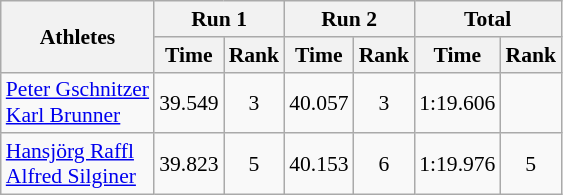<table class="wikitable" border="1" style="font-size:90%">
<tr>
<th rowspan="2">Athletes</th>
<th colspan="2">Run 1</th>
<th colspan="2">Run 2</th>
<th colspan="2">Total</th>
</tr>
<tr>
<th>Time</th>
<th>Rank</th>
<th>Time</th>
<th>Rank</th>
<th>Time</th>
<th>Rank</th>
</tr>
<tr>
<td><a href='#'>Peter Gschnitzer</a><br><a href='#'>Karl Brunner</a></td>
<td align="center">39.549</td>
<td align="center">3</td>
<td align="center">40.057</td>
<td align="center">3</td>
<td align="center">1:19.606</td>
<td align="center"></td>
</tr>
<tr>
<td><a href='#'>Hansjörg Raffl</a><br><a href='#'>Alfred Silginer</a></td>
<td align="center">39.823</td>
<td align="center">5</td>
<td align="center">40.153</td>
<td align="center">6</td>
<td align="center">1:19.976</td>
<td align="center">5</td>
</tr>
</table>
